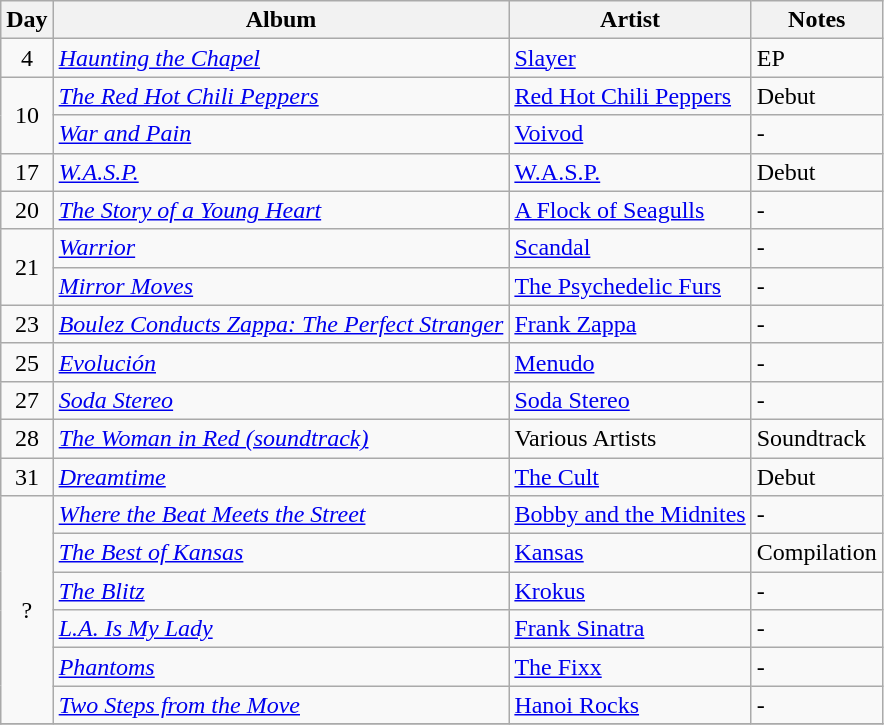<table class="wikitable">
<tr>
<th>Day</th>
<th>Album</th>
<th>Artist</th>
<th>Notes</th>
</tr>
<tr>
<td rowspan="1" align="center">4</td>
<td><em><a href='#'>Haunting the Chapel</a></em></td>
<td><a href='#'>Slayer</a></td>
<td>EP</td>
</tr>
<tr>
<td rowspan="2" align="center">10</td>
<td><em><a href='#'>The Red Hot Chili Peppers</a></em></td>
<td><a href='#'>Red Hot Chili Peppers</a></td>
<td>Debut</td>
</tr>
<tr>
<td><em><a href='#'>War and Pain</a></em></td>
<td><a href='#'>Voivod</a></td>
<td>-</td>
</tr>
<tr>
<td rowspan="1" align="center">17</td>
<td><em><a href='#'>W.A.S.P.</a></em></td>
<td><a href='#'>W.A.S.P.</a></td>
<td>Debut</td>
</tr>
<tr>
<td rowspan="1" align="center">20</td>
<td><em><a href='#'>The Story of a Young Heart</a></em></td>
<td><a href='#'>A Flock of Seagulls</a></td>
<td>-</td>
</tr>
<tr>
<td rowspan="2" align="center">21</td>
<td><em><a href='#'>Warrior</a></em></td>
<td><a href='#'>Scandal</a></td>
<td>-</td>
</tr>
<tr>
<td><em><a href='#'>Mirror Moves</a></em></td>
<td><a href='#'>The Psychedelic Furs</a></td>
<td>-</td>
</tr>
<tr>
<td rowspan="1" align="center">23</td>
<td><em><a href='#'>Boulez Conducts Zappa: The Perfect Stranger</a></em></td>
<td><a href='#'>Frank Zappa</a></td>
<td>-</td>
</tr>
<tr>
<td rowspan="1" align="center">25</td>
<td><em><a href='#'>Evolución</a></em></td>
<td><a href='#'>Menudo</a></td>
<td>-</td>
</tr>
<tr>
<td rowspan="1" align="center">27</td>
<td><em><a href='#'>Soda Stereo</a></em></td>
<td><a href='#'>Soda Stereo</a></td>
<td>-</td>
</tr>
<tr>
<td rowspan="1" align="center">28</td>
<td><em><a href='#'>The Woman in Red (soundtrack)</a></em></td>
<td>Various Artists</td>
<td>Soundtrack</td>
</tr>
<tr>
<td rowspan="1" align="center">31</td>
<td><em><a href='#'>Dreamtime</a></em></td>
<td><a href='#'>The Cult</a></td>
<td>Debut</td>
</tr>
<tr>
<td rowspan="6" align="center">?</td>
<td><em><a href='#'>Where the Beat Meets the Street</a></em></td>
<td><a href='#'>Bobby and the Midnites</a></td>
<td>-</td>
</tr>
<tr>
<td><em><a href='#'>The Best of Kansas</a></em></td>
<td><a href='#'>Kansas</a></td>
<td>Compilation</td>
</tr>
<tr>
<td><em><a href='#'>The Blitz</a></em></td>
<td><a href='#'>Krokus</a></td>
<td>-</td>
</tr>
<tr>
<td><em><a href='#'>L.A. Is My Lady</a></em></td>
<td><a href='#'>Frank Sinatra</a></td>
<td>-</td>
</tr>
<tr>
<td><em><a href='#'>Phantoms</a></em></td>
<td><a href='#'>The Fixx</a></td>
<td>-</td>
</tr>
<tr>
<td><em><a href='#'>Two Steps from the Move</a></em></td>
<td><a href='#'>Hanoi Rocks</a></td>
<td>-</td>
</tr>
<tr>
</tr>
</table>
